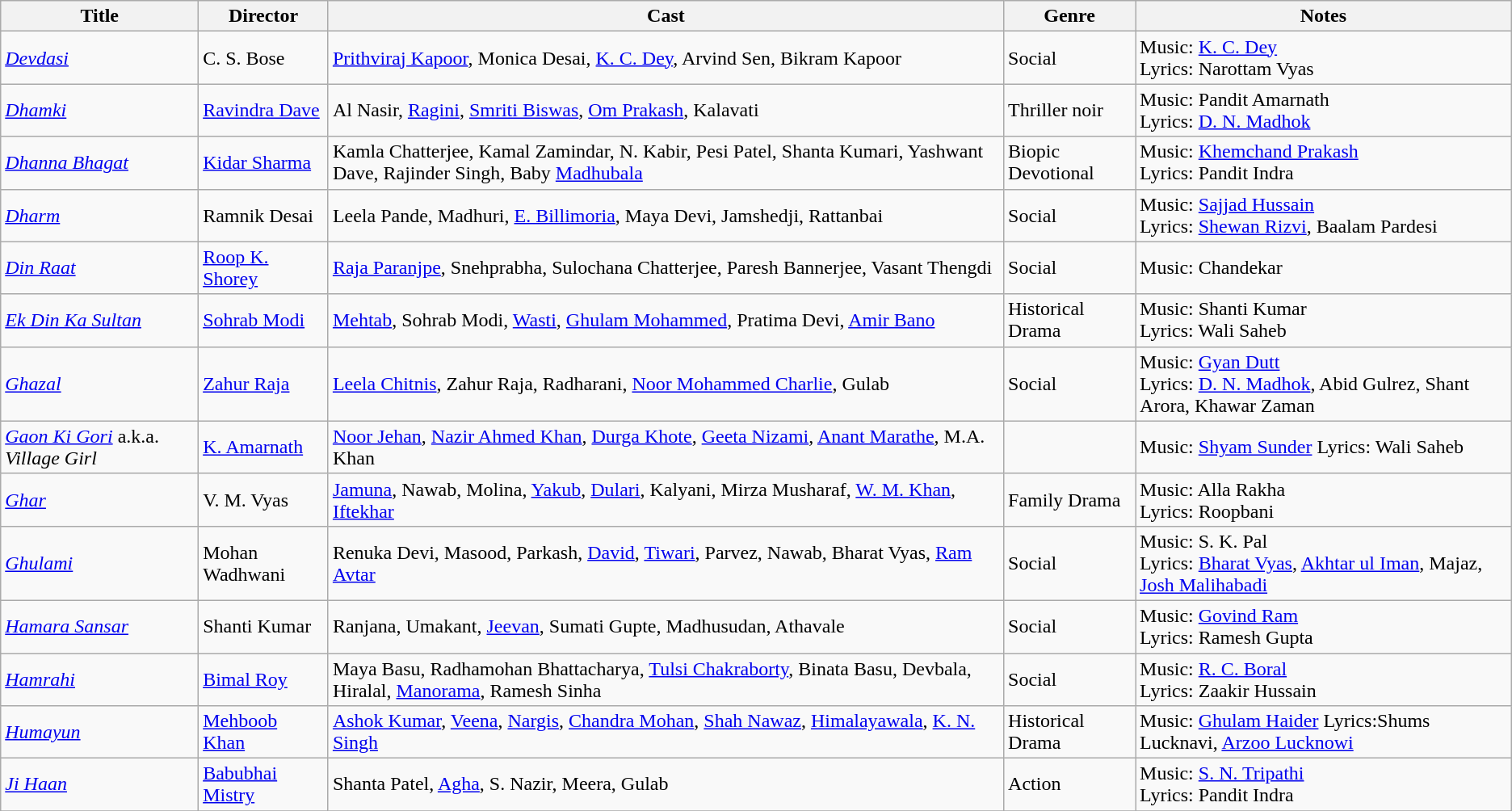<table class="wikitable">
<tr>
<th>Title</th>
<th>Director</th>
<th>Cast</th>
<th>Genre</th>
<th>Notes</th>
</tr>
<tr>
<td><em><a href='#'>Devdasi</a></em></td>
<td>C. S. Bose</td>
<td><a href='#'>Prithviraj Kapoor</a>, Monica Desai, <a href='#'>K. C. Dey</a>, Arvind Sen, Bikram Kapoor</td>
<td>Social</td>
<td>Music: <a href='#'>K. C. Dey</a><br>Lyrics: Narottam Vyas</td>
</tr>
<tr>
<td><em><a href='#'>Dhamki</a></em></td>
<td><a href='#'>Ravindra Dave</a></td>
<td>Al Nasir, <a href='#'>Ragini</a>, <a href='#'>Smriti Biswas</a>, <a href='#'>Om Prakash</a>, Kalavati</td>
<td>Thriller noir</td>
<td>Music: Pandit Amarnath<br>Lyrics: <a href='#'>D. N. Madhok</a></td>
</tr>
<tr>
<td><em><a href='#'>Dhanna Bhagat</a></em></td>
<td><a href='#'>Kidar Sharma</a></td>
<td>Kamla Chatterjee, Kamal Zamindar, N. Kabir, Pesi Patel, Shanta Kumari, Yashwant Dave, Rajinder Singh, Baby <a href='#'>Madhubala</a></td>
<td>Biopic Devotional</td>
<td>Music: <a href='#'>Khemchand Prakash</a><br>Lyrics: Pandit Indra</td>
</tr>
<tr>
<td><em><a href='#'>Dharm</a></em></td>
<td>Ramnik Desai</td>
<td>Leela Pande, Madhuri, <a href='#'>E. Billimoria</a>, Maya Devi, Jamshedji, Rattanbai</td>
<td>Social</td>
<td>Music: <a href='#'>Sajjad Hussain</a><br>Lyrics: <a href='#'>Shewan Rizvi</a>, Baalam Pardesi</td>
</tr>
<tr>
<td><em><a href='#'>Din Raat</a></em></td>
<td><a href='#'>Roop K. Shorey</a></td>
<td><a href='#'>Raja Paranjpe</a>, Snehprabha, Sulochana Chatterjee, Paresh Bannerjee, Vasant Thengdi</td>
<td>Social</td>
<td>Music: Chandekar</td>
</tr>
<tr>
<td><em><a href='#'>Ek Din Ka Sultan</a></em></td>
<td><a href='#'>Sohrab Modi</a></td>
<td><a href='#'>Mehtab</a>, Sohrab Modi, <a href='#'>Wasti</a>, <a href='#'>Ghulam Mohammed</a>, Pratima Devi, <a href='#'>Amir Bano</a></td>
<td>Historical Drama</td>
<td>Music: Shanti Kumar<br>Lyrics: Wali Saheb</td>
</tr>
<tr>
<td><em><a href='#'>Ghazal</a></em></td>
<td><a href='#'>Zahur Raja</a></td>
<td><a href='#'>Leela Chitnis</a>, Zahur Raja, Radharani, <a href='#'>Noor Mohammed Charlie</a>, Gulab</td>
<td>Social</td>
<td>Music: <a href='#'>Gyan Dutt</a><br>Lyrics: <a href='#'>D. N. Madhok</a>, Abid Gulrez, Shant Arora, Khawar Zaman</td>
</tr>
<tr>
<td><em><a href='#'>Gaon Ki Gori</a></em> a.k.a. <em>Village Girl</em></td>
<td><a href='#'>K. Amarnath</a></td>
<td><a href='#'>Noor Jehan</a>, <a href='#'>Nazir Ahmed Khan</a>, <a href='#'>Durga Khote</a>, <a href='#'>Geeta Nizami</a>, <a href='#'>Anant Marathe</a>, M.A. Khan</td>
<td></td>
<td>Music: <a href='#'>Shyam Sunder</a> Lyrics: Wali Saheb</td>
</tr>
<tr>
<td><em><a href='#'>Ghar</a></em></td>
<td>V. M. Vyas</td>
<td><a href='#'>Jamuna</a>, Nawab, Molina, <a href='#'>Yakub</a>, <a href='#'>Dulari</a>, Kalyani, Mirza Musharaf, <a href='#'>W. M. Khan</a>, <a href='#'>Iftekhar</a></td>
<td>Family Drama</td>
<td>Music: Alla Rakha<br>Lyrics: Roopbani</td>
</tr>
<tr>
<td><em><a href='#'>Ghulami</a></em></td>
<td>Mohan Wadhwani</td>
<td>Renuka Devi, Masood, Parkash, <a href='#'>David</a>, <a href='#'>Tiwari</a>, Parvez, Nawab, Bharat Vyas, <a href='#'>Ram Avtar</a></td>
<td>Social</td>
<td>Music: S. K. Pal<br>Lyrics: <a href='#'>Bharat Vyas</a>, <a href='#'>Akhtar ul Iman</a>, Majaz, <a href='#'>Josh Malihabadi</a></td>
</tr>
<tr>
<td><em><a href='#'>Hamara Sansar</a></em></td>
<td>Shanti Kumar</td>
<td>Ranjana, Umakant, <a href='#'>Jeevan</a>, Sumati Gupte, Madhusudan, Athavale</td>
<td>Social</td>
<td>Music: <a href='#'>Govind Ram</a><br>Lyrics: Ramesh Gupta</td>
</tr>
<tr>
<td><em><a href='#'>Hamrahi</a></em></td>
<td><a href='#'>Bimal Roy</a></td>
<td>Maya Basu, Radhamohan Bhattacharya, <a href='#'>Tulsi Chakraborty</a>, Binata Basu, Devbala, Hiralal, <a href='#'>Manorama</a>, Ramesh Sinha</td>
<td>Social</td>
<td>Music: <a href='#'>R. C. Boral</a><br>Lyrics: Zaakir Hussain</td>
</tr>
<tr>
<td><em><a href='#'>Humayun</a></em></td>
<td><a href='#'>Mehboob Khan</a></td>
<td><a href='#'>Ashok Kumar</a>, <a href='#'>Veena</a>, <a href='#'>Nargis</a>, <a href='#'>Chandra Mohan</a>, <a href='#'>Shah Nawaz</a>, <a href='#'>Himalayawala</a>, <a href='#'>K. N. Singh</a></td>
<td>Historical Drama</td>
<td>Music: <a href='#'>Ghulam Haider</a> Lyrics:Shums Lucknavi, <a href='#'>Arzoo Lucknowi</a></td>
</tr>
<tr>
<td><em><a href='#'>Ji Haan</a></em></td>
<td><a href='#'>Babubhai Mistry</a></td>
<td>Shanta Patel, <a href='#'>Agha</a>, S. Nazir, Meera, Gulab</td>
<td>Action</td>
<td>Music: <a href='#'>S. N. Tripathi</a><br>Lyrics: Pandit Indra</td>
</tr>
<tr>
</tr>
</table>
